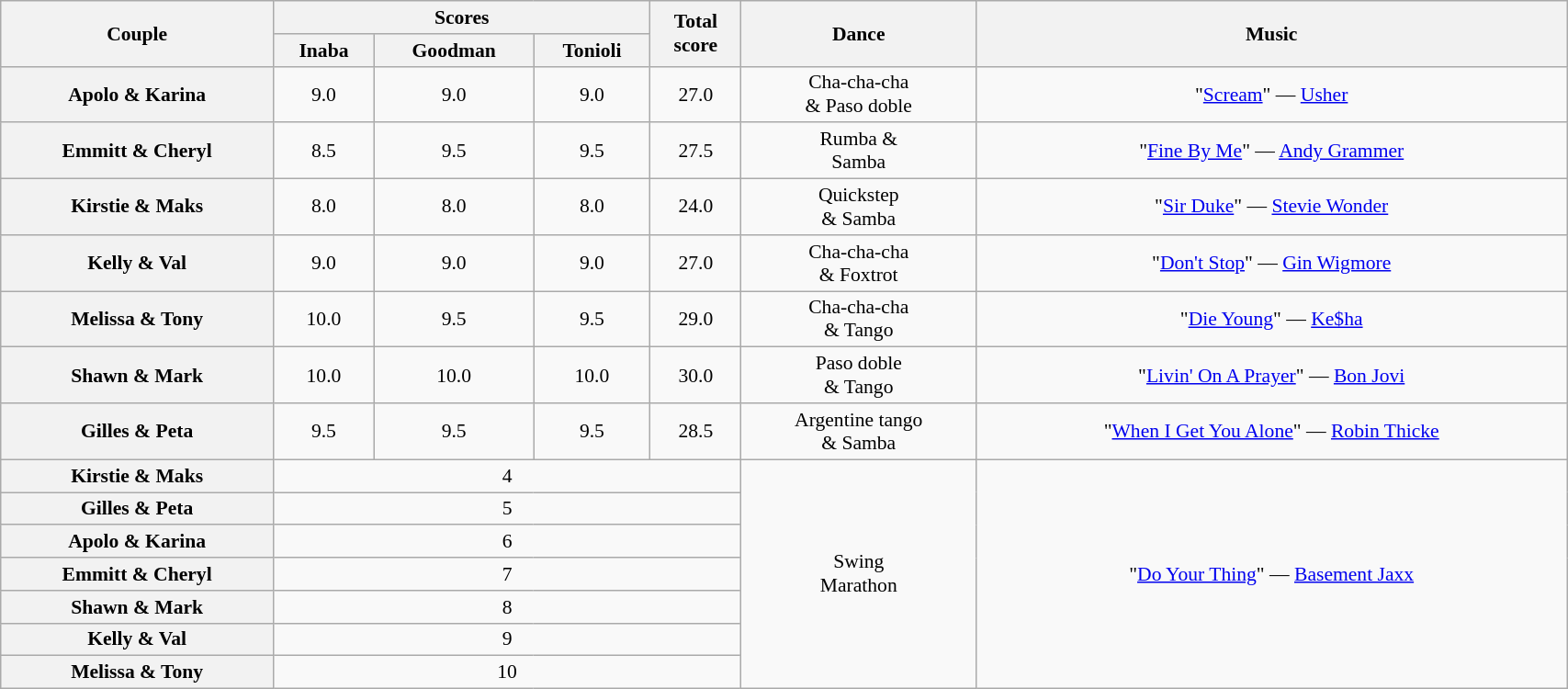<table class="wikitable sortable" style="text-align:center; font-size:90%; width:90%">
<tr>
<th scope="col" rowspan=2>Couple</th>
<th scope="col" colspan=3 class="unsortable">Scores</th>
<th scope="col" rowspan=2>Total<br>score</th>
<th scope="col" rowspan=2>Dance</th>
<th scope="col" rowspan=2 class="unsortable">Music</th>
</tr>
<tr>
<th class="unsortable">Inaba</th>
<th class="unsortable">Goodman</th>
<th class="unsortable">Tonioli</th>
</tr>
<tr>
<th scope="row">Apolo & Karina</th>
<td>9.0</td>
<td>9.0</td>
<td>9.0</td>
<td>27.0</td>
<td>Cha-cha-cha<br>& Paso doble</td>
<td>"<a href='#'>Scream</a>" — <a href='#'>Usher</a></td>
</tr>
<tr>
<th scope="row">Emmitt & Cheryl</th>
<td>8.5</td>
<td>9.5</td>
<td>9.5</td>
<td>27.5</td>
<td>Rumba &<br>Samba</td>
<td>"<a href='#'>Fine By Me</a>" — <a href='#'>Andy Grammer</a></td>
</tr>
<tr>
<th scope="row">Kirstie & Maks</th>
<td>8.0</td>
<td>8.0</td>
<td>8.0</td>
<td>24.0</td>
<td>Quickstep<br>& Samba</td>
<td>"<a href='#'>Sir Duke</a>" — <a href='#'>Stevie Wonder</a></td>
</tr>
<tr>
<th scope="row">Kelly & Val</th>
<td>9.0</td>
<td>9.0</td>
<td>9.0</td>
<td>27.0</td>
<td>Cha-cha-cha<br>& Foxtrot</td>
<td>"<a href='#'>Don't Stop</a>" — <a href='#'>Gin Wigmore</a></td>
</tr>
<tr>
<th scope="row">Melissa & Tony</th>
<td>10.0</td>
<td>9.5</td>
<td>9.5</td>
<td>29.0</td>
<td>Cha-cha-cha<br>& Tango</td>
<td>"<a href='#'>Die Young</a>" — <a href='#'>Ke$ha</a></td>
</tr>
<tr>
<th scope="row">Shawn & Mark</th>
<td>10.0</td>
<td>10.0</td>
<td>10.0</td>
<td>30.0</td>
<td>Paso doble<br>& Tango</td>
<td>"<a href='#'>Livin' On A Prayer</a>" — <a href='#'>Bon Jovi</a></td>
</tr>
<tr>
<th scope="row">Gilles & Peta</th>
<td>9.5</td>
<td>9.5</td>
<td>9.5</td>
<td>28.5</td>
<td>Argentine tango<br>& Samba</td>
<td>"<a href='#'>When I Get You Alone</a>" — <a href='#'>Robin Thicke</a></td>
</tr>
<tr>
<th scope="row">Kirstie & Maks</th>
<td colspan="4" rowspan=1>4</td>
<td rowspan="7">Swing<br>Marathon</td>
<td rowspan="7">"<a href='#'>Do Your Thing</a>" — <a href='#'>Basement Jaxx</a></td>
</tr>
<tr>
<th scope="row">Gilles & Peta</th>
<td colspan="4" rowspan=1>5</td>
</tr>
<tr>
<th scope="row">Apolo & Karina</th>
<td colspan="4" rowspan=1>6</td>
</tr>
<tr>
<th scope="row">Emmitt & Cheryl</th>
<td colspan="4" rowspan=1>7</td>
</tr>
<tr>
<th scope="row">Shawn & Mark</th>
<td colspan="4" rowspan=1>8</td>
</tr>
<tr>
<th scope="row">Kelly & Val</th>
<td colspan="4" rowspan=1>9</td>
</tr>
<tr>
<th scope="row">Melissa & Tony</th>
<td colspan="4" rowspan=1>10</td>
</tr>
</table>
